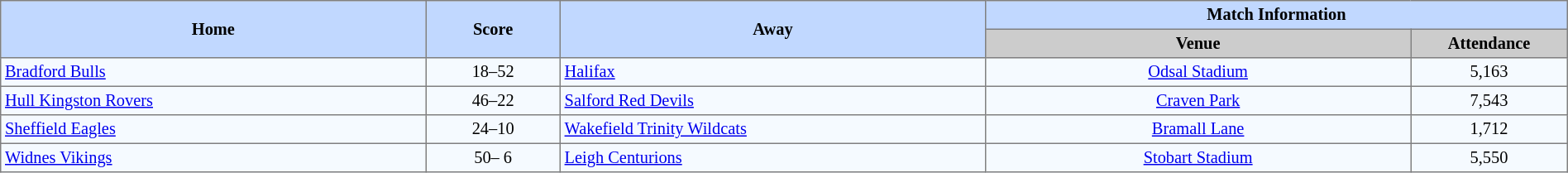<table border=1 style="border-collapse:collapse; font-size:85%; text-align:center;" cellpadding=3 cellspacing=0 width=100%>
<tr bgcolor=#C1D8FF>
<th rowspan=2 width=19%>Home</th>
<th rowspan=2 width=6%>Score</th>
<th rowspan=2 width=19%>Away</th>
<th colspan=2>Match Information</th>
</tr>
<tr bgcolor=#CCCCCC>
<th width=19%>Venue</th>
<th width=7%>Attendance</th>
</tr>
<tr bgcolor=#F5FAFF>
<td align=left> <a href='#'>Bradford Bulls</a></td>
<td>18–52</td>
<td align=left> <a href='#'>Halifax</a></td>
<td><a href='#'>Odsal Stadium</a></td>
<td>5,163</td>
</tr>
<tr bgcolor=#F5FAFF>
<td align=left> <a href='#'>Hull Kingston Rovers</a></td>
<td>46–22</td>
<td align=left> <a href='#'>Salford Red Devils</a></td>
<td><a href='#'>Craven Park</a></td>
<td>7,543</td>
</tr>
<tr bgcolor=#F5FAFF>
<td align=left> <a href='#'>Sheffield Eagles</a></td>
<td>24–10</td>
<td align=left> <a href='#'>Wakefield Trinity Wildcats</a></td>
<td><a href='#'>Bramall Lane</a></td>
<td>1,712</td>
</tr>
<tr bgcolor=#F5FAFF>
<td align=left> <a href='#'>Widnes Vikings</a></td>
<td>50–  6</td>
<td align=left> <a href='#'>Leigh Centurions</a></td>
<td><a href='#'>Stobart Stadium</a></td>
<td>5,550</td>
</tr>
</table>
